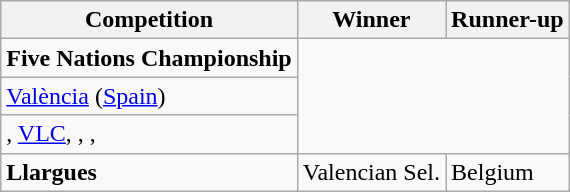<table class="wikitable">
<tr>
<th><strong>Competition</strong></th>
<th><strong>Winner</strong></th>
<th><strong>Runner-up</strong></th>
</tr>
<tr>
<td rowspan=1><strong>Five Nations Championship</strong></td>
</tr>
<tr>
<td rowspan=1><a href='#'>València</a> (<a href='#'>Spain</a>)</td>
</tr>
<tr>
<td rowspan=1>,  <a href='#'>VLC</a>, , , </td>
</tr>
<tr>
<td rowspan=1><strong>Llargues</strong></td>
<td>Valencian Sel.</td>
<td>Belgium</td>
</tr>
</table>
